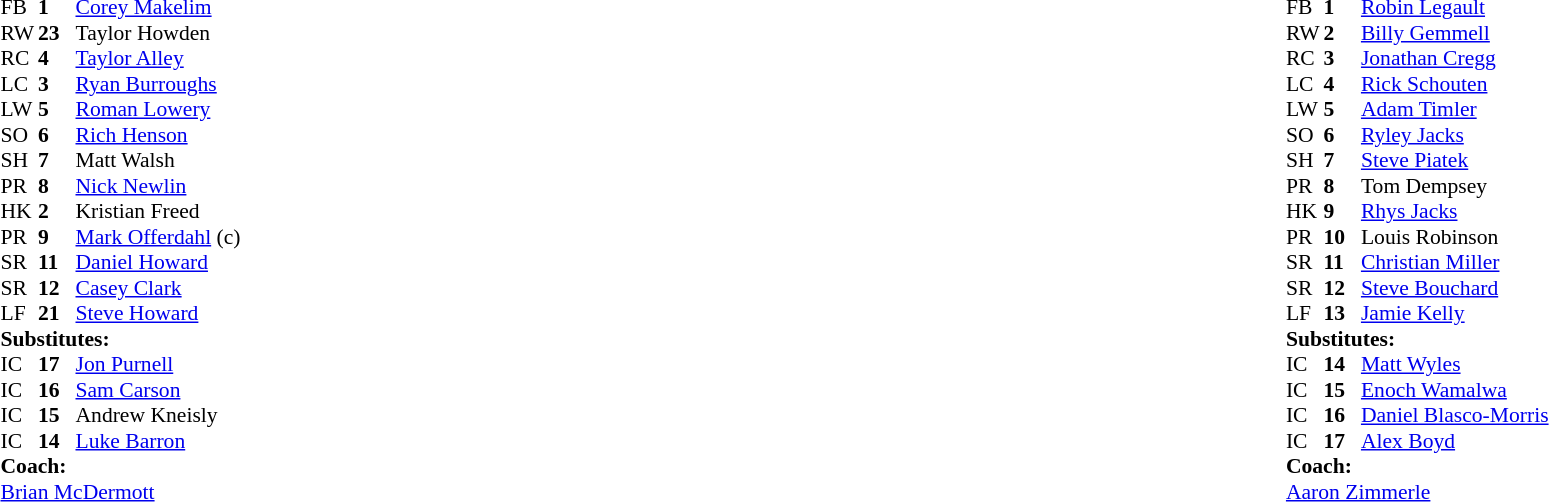<table width="100%">
<tr>
<td valign="top" width="50%"><br><table style="font-size: 90%" cellspacing="0" class="collapsible collapsed" cellpadding="0">
<tr>
<th width="25"></th>
<th width="25"></th>
</tr>
<tr>
<td>FB</td>
<td><strong>1</strong></td>
<td><a href='#'>Corey Makelim</a> </td>
</tr>
<tr>
<td>RW</td>
<td><strong>23</strong></td>
<td>Taylor Howden</td>
</tr>
<tr>
<td>RC</td>
<td><strong>4</strong></td>
<td><a href='#'>Taylor Alley</a></td>
</tr>
<tr>
<td>LC</td>
<td><strong>3</strong></td>
<td><a href='#'>Ryan Burroughs</a></td>
</tr>
<tr>
<td>LW</td>
<td><strong>5</strong></td>
<td><a href='#'>Roman Lowery</a></td>
</tr>
<tr>
<td>SO</td>
<td><strong>6</strong></td>
<td><a href='#'>Rich Henson</a></td>
</tr>
<tr>
<td>SH</td>
<td><strong>7</strong></td>
<td>Matt Walsh</td>
</tr>
<tr>
<td>PR</td>
<td><strong>8</strong></td>
<td><a href='#'>Nick Newlin</a></td>
</tr>
<tr>
<td>HK</td>
<td><strong>2</strong></td>
<td>Kristian Freed</td>
</tr>
<tr>
<td>PR</td>
<td><strong>9</strong></td>
<td><a href='#'>Mark Offerdahl</a> (c)</td>
</tr>
<tr>
<td>SR</td>
<td><strong>11</strong></td>
<td><a href='#'>Daniel Howard</a></td>
</tr>
<tr>
<td>SR</td>
<td><strong>12</strong></td>
<td><a href='#'>Casey Clark</a></td>
</tr>
<tr>
<td>LF</td>
<td><strong>21</strong></td>
<td><a href='#'>Steve Howard</a></td>
</tr>
<tr>
<td colspan=3><strong>Substitutes:</strong></td>
</tr>
<tr>
<td>IC</td>
<td><strong>17</strong></td>
<td><a href='#'>Jon Purnell</a></td>
</tr>
<tr>
<td>IC</td>
<td><strong>16</strong></td>
<td><a href='#'>Sam Carson</a></td>
</tr>
<tr>
<td>IC</td>
<td><strong>15</strong></td>
<td>Andrew Kneisly</td>
</tr>
<tr>
<td>IC</td>
<td><strong>14</strong></td>
<td><a href='#'>Luke Barron</a></td>
</tr>
<tr>
<td colspan=3><strong>Coach:</strong></td>
</tr>
<tr>
<td colspan="4"><a href='#'>Brian McDermott</a></td>
</tr>
</table>
</td>
<td valign="top" width="50%"><br><table style="font-size: 90%" cellspacing="0" cellpadding="0" align="center" class="collapsible collapsed">
<tr>
<th width="25"></th>
<th width="25"></th>
</tr>
<tr>
<td>FB</td>
<td><strong>1</strong></td>
<td><a href='#'>Robin Legault</a></td>
</tr>
<tr>
<td>RW</td>
<td><strong>2</strong></td>
<td><a href='#'>Billy Gemmell</a></td>
</tr>
<tr>
<td>RC</td>
<td><strong>3</strong></td>
<td><a href='#'>Jonathan Cregg</a></td>
</tr>
<tr>
<td>LC</td>
<td><strong>4</strong></td>
<td><a href='#'>Rick Schouten</a></td>
</tr>
<tr>
<td>LW</td>
<td><strong>5</strong></td>
<td><a href='#'>Adam Timler</a></td>
</tr>
<tr>
<td>SO</td>
<td><strong>6</strong></td>
<td><a href='#'>Ryley Jacks</a></td>
</tr>
<tr>
<td>SH</td>
<td><strong>7</strong></td>
<td><a href='#'>Steve Piatek</a></td>
</tr>
<tr>
<td>PR</td>
<td><strong>8</strong></td>
<td>Tom Dempsey</td>
</tr>
<tr>
<td>HK</td>
<td><strong>9</strong></td>
<td><a href='#'>Rhys Jacks</a></td>
</tr>
<tr>
<td>PR</td>
<td><strong>10</strong></td>
<td>Louis Robinson</td>
</tr>
<tr>
<td>SR</td>
<td><strong>11</strong></td>
<td><a href='#'>Christian Miller</a></td>
</tr>
<tr>
<td>SR</td>
<td><strong>12</strong></td>
<td><a href='#'>Steve Bouchard</a></td>
</tr>
<tr>
<td>LF</td>
<td><strong>13</strong></td>
<td><a href='#'>Jamie Kelly</a></td>
</tr>
<tr>
<td colspan=3><strong>Substitutes:</strong></td>
</tr>
<tr>
<td>IC</td>
<td><strong>14</strong></td>
<td><a href='#'>Matt Wyles</a></td>
</tr>
<tr>
<td>IC</td>
<td><strong>15</strong></td>
<td><a href='#'>Enoch Wamalwa</a></td>
</tr>
<tr>
<td>IC</td>
<td><strong>16</strong></td>
<td><a href='#'>Daniel Blasco-Morris</a></td>
</tr>
<tr>
<td>IC</td>
<td><strong>17</strong></td>
<td><a href='#'>Alex Boyd</a></td>
</tr>
<tr>
<td colspan=3><strong>Coach:</strong></td>
</tr>
<tr>
<td colspan="4"><a href='#'>Aaron Zimmerle</a></td>
</tr>
</table>
</td>
</tr>
</table>
